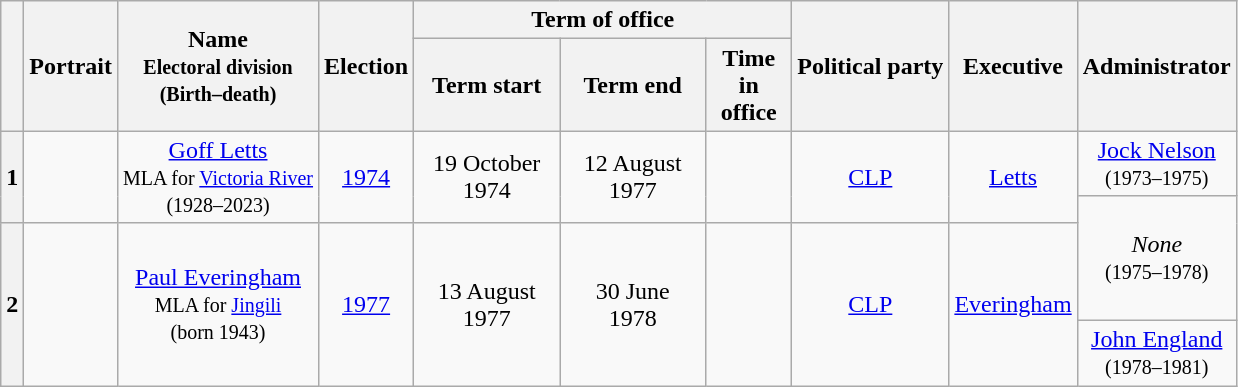<table class="wikitable" style="text-align:center">
<tr>
<th rowspan="2"></th>
<th rowspan="2">Portrait</th>
<th rowspan="2">Name<br><small>Electoral division<br>(Birth–death)</small></th>
<th rowspan="2">Election</th>
<th colspan="3">Term of office</th>
<th rowspan="2">Political party</th>
<th rowspan="2">Executive</th>
<th rowspan="2">Administrator</th>
</tr>
<tr>
<th width="90px">Term start</th>
<th width="90px">Term end</th>
<th width="50px">Time in office</th>
</tr>
<tr>
<th rowspan="2" >1</th>
<td rowspan="2"></td>
<td rowspan="2"><a href='#'>Goff Letts</a><br><small>MLA for <a href='#'>Victoria River</a></small><br><small>(1928–2023)</small></td>
<td rowspan="2"><a href='#'>1974</a></td>
<td rowspan="2">19 October<br>1974</td>
<td rowspan="2">12 August<br>1977</td>
<td rowspan="2"></td>
<td rowspan="2"><a href='#'>CLP</a></td>
<td rowspan="2"><a href='#'>Letts</a></td>
<td><a href='#'>Jock Nelson</a><br><small>(1973–1975)</small></td>
</tr>
<tr>
<td rowspan="2"><em>None</em><br><small>(1975–1978)</small></td>
</tr>
<tr style="height:65px">
<th rowspan="2" >2</th>
<td rowspan="2"></td>
<td rowspan="2"><a href='#'>Paul Everingham</a><br><small>MLA for <a href='#'>Jingili</a></small><br><small>(born 1943)</small></td>
<td rowspan="2"><a href='#'>1977</a></td>
<td rowspan="2">13 August<br>1977</td>
<td rowspan="2">30 June<br>1978</td>
<td rowspan="2"></td>
<td rowspan="2"><a href='#'>CLP</a></td>
<td rowspan="2"><a href='#'>Everingham</a></td>
</tr>
<tr>
<td><a href='#'>John England</a><br><small>(1978–1981)</small></td>
</tr>
</table>
